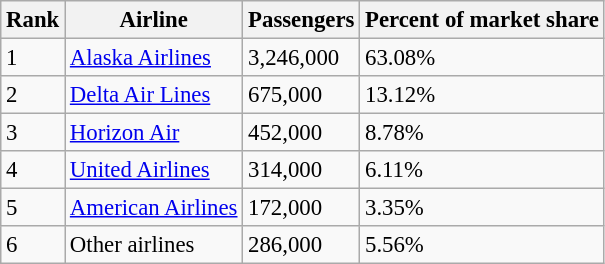<table class="wikitable" style="font-size: 95%" width= align=>
<tr>
<th>Rank</th>
<th>Airline</th>
<th>Passengers</th>
<th>Percent of market share</th>
</tr>
<tr>
<td>1</td>
<td><a href='#'>Alaska Airlines</a></td>
<td>3,246,000</td>
<td>63.08%</td>
</tr>
<tr>
<td>2</td>
<td><a href='#'>Delta Air Lines</a></td>
<td>675,000</td>
<td>13.12%</td>
</tr>
<tr>
<td>3</td>
<td><a href='#'>Horizon Air</a></td>
<td>452,000</td>
<td>8.78%</td>
</tr>
<tr>
<td>4</td>
<td><a href='#'>United Airlines</a></td>
<td>314,000</td>
<td>6.11%</td>
</tr>
<tr>
<td>5</td>
<td><a href='#'>American Airlines</a></td>
<td>172,000</td>
<td>3.35%</td>
</tr>
<tr>
<td>6</td>
<td>Other airlines</td>
<td>286,000</td>
<td>5.56%</td>
</tr>
</table>
